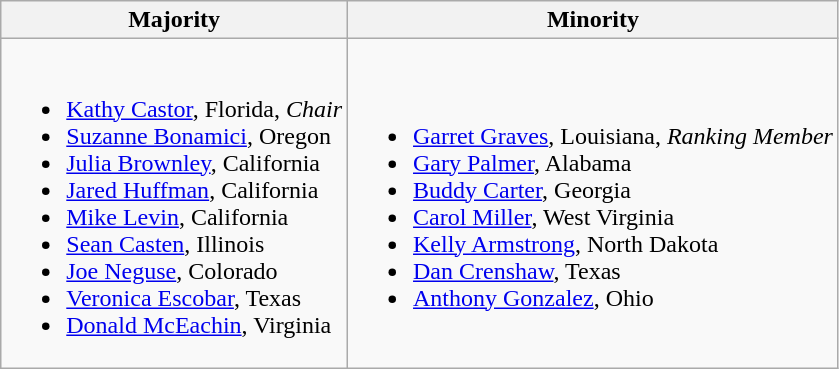<table class=wikitable>
<tr>
<th>Majority</th>
<th>Minority</th>
</tr>
<tr>
<td><br><ul><li><a href='#'>Kathy Castor</a>, Florida, <em>Chair</em></li><li><a href='#'>Suzanne Bonamici</a>, Oregon</li><li><a href='#'>Julia Brownley</a>, California</li><li><a href='#'>Jared Huffman</a>, California</li><li><a href='#'>Mike Levin</a>, California</li><li><a href='#'>Sean Casten</a>, Illinois</li><li><a href='#'>Joe Neguse</a>, Colorado</li><li><a href='#'>Veronica Escobar</a>, Texas</li><li><a href='#'>Donald McEachin</a>, Virginia</li></ul></td>
<td><br><ul><li><a href='#'>Garret Graves</a>, Louisiana, <em>Ranking Member</em></li><li><a href='#'>Gary Palmer</a>, Alabama</li><li><a href='#'>Buddy Carter</a>, Georgia</li><li><a href='#'>Carol Miller</a>, West Virginia</li><li><a href='#'>Kelly Armstrong</a>, North Dakota</li><li><a href='#'>Dan Crenshaw</a>, Texas</li><li><a href='#'>Anthony Gonzalez</a>, Ohio</li></ul></td>
</tr>
</table>
